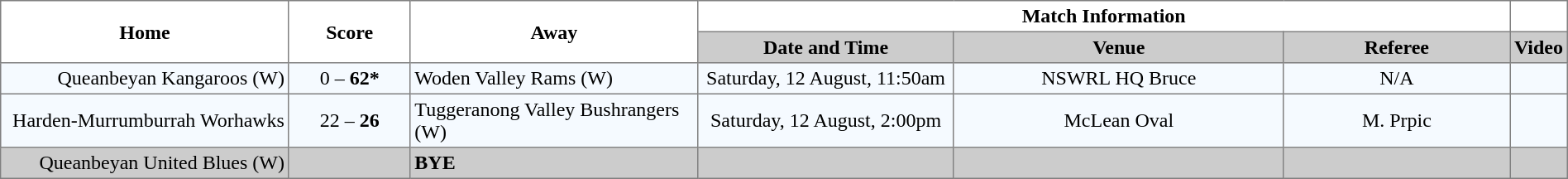<table border="1" cellpadding="3" cellspacing="0" width="100%" style="border-collapse:collapse;  text-align:center;">
<tr>
<th rowspan="2" width="19%">Home</th>
<th rowspan="2" width="8%">Score</th>
<th rowspan="2" width="19%">Away</th>
<th colspan="3">Match Information</th>
<th></th>
</tr>
<tr style="background:#CCCCCC">
<th width="17%">Date and Time</th>
<th width="22%">Venue</th>
<th width="50%">Referee</th>
<th>Video</th>
</tr>
<tr style="text-align:center; background:#f5faff;">
<td align="right">Queanbeyan Kangaroos (W) </td>
<td>0 – <strong>62*</strong></td>
<td align="left"> Woden Valley Rams (W)</td>
<td>Saturday, 12 August, 11:50am</td>
<td>NSWRL HQ Bruce</td>
<td>N/A</td>
<td></td>
</tr>
<tr style="text-align:center; background:#f5faff;">
<td align="right">Harden-Murrumburrah Worhawks </td>
<td>22 – <strong>26</strong></td>
<td align="left"> Tuggeranong Valley Bushrangers (W)</td>
<td>Saturday, 12 August, 2:00pm</td>
<td>McLean Oval</td>
<td>M. Prpic</td>
<td></td>
</tr>
<tr style="text-align:center; background:#CCCCCC;">
<td align="right">Queanbeyan United Blues (W) </td>
<td></td>
<td align="left"><strong>BYE</strong></td>
<td></td>
<td></td>
<td></td>
<td></td>
</tr>
</table>
